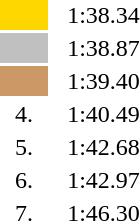<table style="text-align:center">
<tr>
<td width=30 bgcolor=gold></td>
<td align=left></td>
<td width=60>1:38.34</td>
</tr>
<tr>
<td bgcolor=silver></td>
<td align=left></td>
<td>1:38.87</td>
</tr>
<tr>
<td bgcolor=cc9966></td>
<td align=left></td>
<td>1:39.40</td>
</tr>
<tr>
<td>4.</td>
<td align=left></td>
<td>1:40.49</td>
</tr>
<tr>
<td>5.</td>
<td align=left></td>
<td>1:42.68</td>
</tr>
<tr>
<td>6.</td>
<td align=left></td>
<td>1:42.97</td>
</tr>
<tr>
<td>7.</td>
<td align=left></td>
<td>1:46.30</td>
</tr>
</table>
